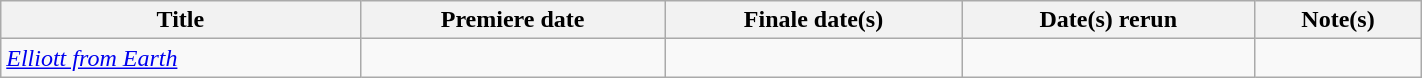<table class="wikitable plainrowheaders sortable" style="width:75%;text-align:center;">
<tr>
<th>Title</th>
<th>Premiere date</th>
<th>Finale date(s)</th>
<th>Date(s) rerun</th>
<th class="unsortable">Note(s)</th>
</tr>
<tr>
<td scope="row" style="text-align:left;"><em><a href='#'>Elliott from Earth</a></em></td>
<td></td>
<td></td>
<td></td>
<td></td>
</tr>
</table>
